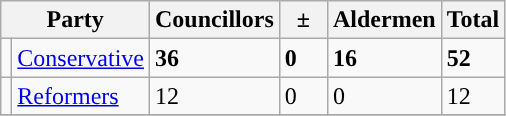<table class="wikitable">
<tr>
<th colspan="2">Party</th>
<th>Councillors</th>
<th>  ±  </th>
<th>Aldermen</th>
<th>Total</th>
</tr>
<tr>
<td style="background-color: "></td>
<td><a href='#'>Conservative</a></td>
<td><strong>36</strong></td>
<td><strong>0</strong></td>
<td><strong>16</strong></td>
<td><strong>52</strong></td>
</tr>
<tr>
<td style="background-color: "></td>
<td><a href='#'>Reformers</a></td>
<td>12</td>
<td>0</td>
<td>0</td>
<td>12</td>
</tr>
<tr>
</tr>
</table>
